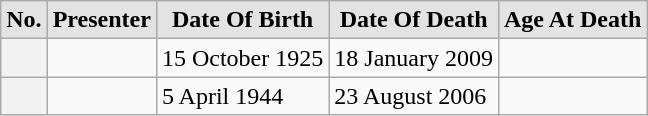<table class="wikitable sortable" style="margin: 1em 1em 1em 0; background: #f9f9f9; border: 1px #aaa solid; border-collapse: collapse">
<tr>
<th style="background-color: #e3e3e3;" scope="col">No.</th>
<th style="background-color: #e3e3e3;" scope="col">Presenter</th>
<th style="background-color: #e3e3e3;" scope="col">Date Of Birth</th>
<th style="background-color: #e3e3e3;" scope="col">Date Of Death</th>
<th style="background-color: #e3e3e3;" scope="col">Age At Death</th>
</tr>
<tr>
<th scope="row"></th>
<td></td>
<td>15 October 1925</td>
<td>18 January 2009</td>
<td></td>
</tr>
<tr>
<th scope="row"></th>
<td></td>
<td>5 April 1944</td>
<td>23 August 2006</td>
<td></td>
</tr>
</table>
